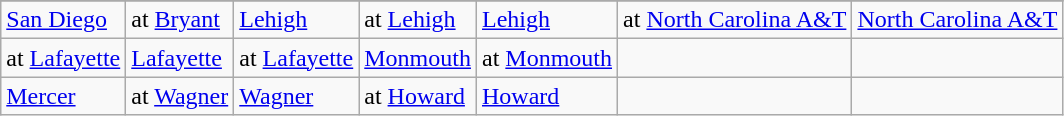<table class="wikitable">
<tr>
</tr>
<tr>
<td><a href='#'>San Diego</a></td>
<td>at <a href='#'>Bryant</a></td>
<td><a href='#'>Lehigh</a></td>
<td>at <a href='#'>Lehigh</a></td>
<td><a href='#'>Lehigh</a></td>
<td>at <a href='#'>North Carolina A&T</a></td>
<td><a href='#'>North Carolina A&T</a></td>
</tr>
<tr>
<td>at <a href='#'>Lafayette</a></td>
<td><a href='#'>Lafayette</a></td>
<td>at <a href='#'>Lafayette</a></td>
<td><a href='#'>Monmouth</a></td>
<td>at <a href='#'>Monmouth</a></td>
<td></td>
<td></td>
</tr>
<tr>
<td><a href='#'>Mercer</a></td>
<td>at <a href='#'>Wagner</a></td>
<td><a href='#'>Wagner</a></td>
<td>at <a href='#'>Howard</a></td>
<td><a href='#'>Howard</a></td>
<td></td>
<td></td>
</tr>
</table>
